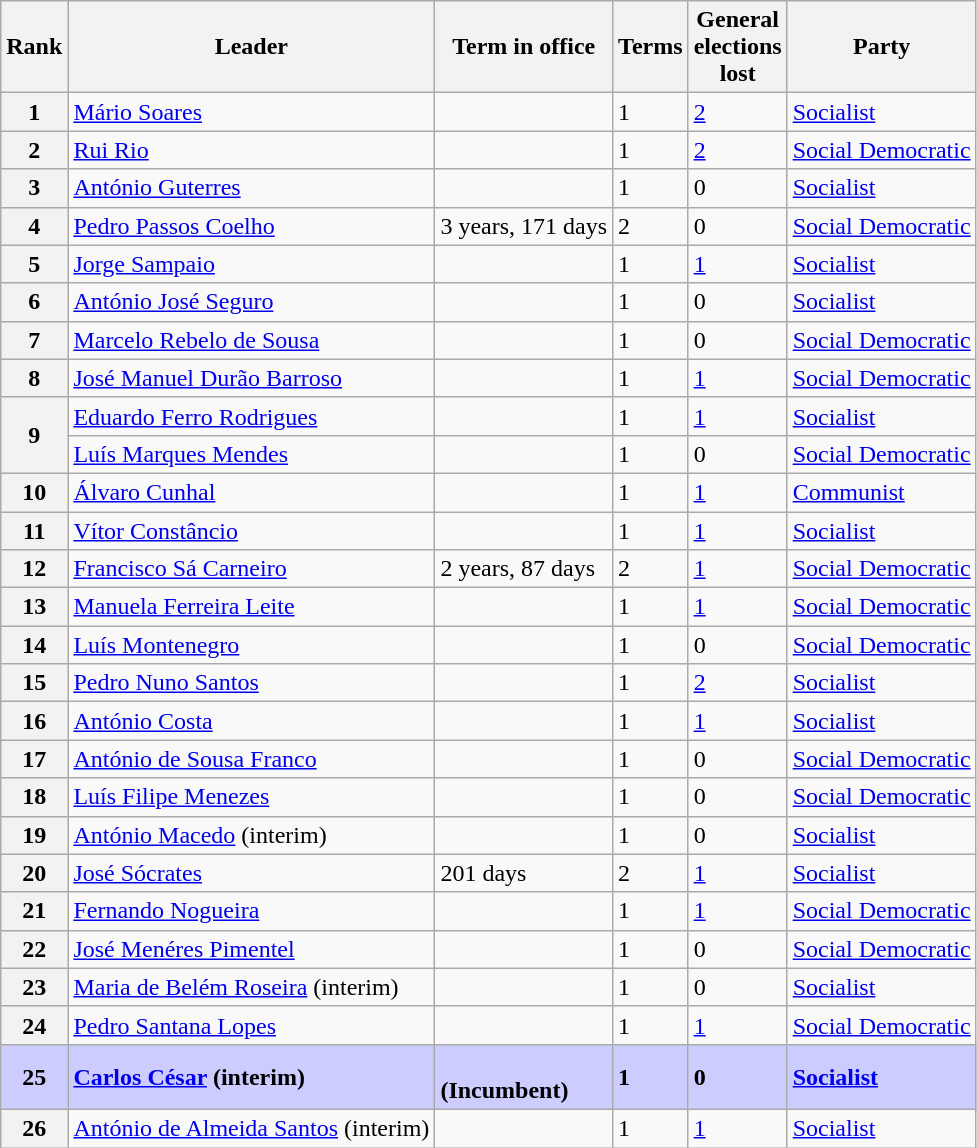<table class="wikitable sortable" style="text-align: left; font-size: 100%;" cellpadding=2 cellspacing=2>
<tr>
<th>Rank</th>
<th>Leader</th>
<th>Term in office</th>
<th>Terms</th>
<th>General<br>elections<br>lost</th>
<th>Party</th>
</tr>
<tr>
<th>1</th>
<td><a href='#'>Mário Soares</a></td>
<td></td>
<td>1</td>
<td><a href='#'>2</a></td>
<td> <a href='#'>Socialist</a></td>
</tr>
<tr>
<th>2</th>
<td><a href='#'>Rui Rio</a></td>
<td></td>
<td>1</td>
<td><a href='#'>2</a></td>
<td> <a href='#'>Social Democratic</a></td>
</tr>
<tr>
<th>3</th>
<td><a href='#'>António Guterres</a></td>
<td></td>
<td>1</td>
<td>0</td>
<td> <a href='#'>Socialist</a></td>
</tr>
<tr>
<th>4</th>
<td><a href='#'>Pedro Passos Coelho</a></td>
<td>3 years, 171 days</td>
<td>2</td>
<td>0</td>
<td> <a href='#'>Social Democratic</a></td>
</tr>
<tr>
<th>5</th>
<td><a href='#'>Jorge Sampaio</a></td>
<td></td>
<td>1</td>
<td><a href='#'>1</a></td>
<td> <a href='#'>Socialist</a></td>
</tr>
<tr>
<th>6</th>
<td><a href='#'>António José Seguro</a></td>
<td></td>
<td>1</td>
<td>0</td>
<td> <a href='#'>Socialist</a></td>
</tr>
<tr>
<th>7</th>
<td><a href='#'>Marcelo Rebelo de Sousa</a></td>
<td></td>
<td>1</td>
<td>0</td>
<td> <a href='#'>Social Democratic</a></td>
</tr>
<tr>
<th>8</th>
<td><a href='#'>José Manuel Durão Barroso</a></td>
<td></td>
<td>1</td>
<td><a href='#'>1</a></td>
<td> <a href='#'>Social Democratic</a></td>
</tr>
<tr>
<th rowspan="2">9</th>
<td><a href='#'>Eduardo Ferro Rodrigues</a></td>
<td></td>
<td>1</td>
<td><a href='#'>1</a></td>
<td> <a href='#'>Socialist</a></td>
</tr>
<tr>
<td><a href='#'>Luís Marques Mendes</a></td>
<td></td>
<td>1</td>
<td>0</td>
<td> <a href='#'>Social Democratic</a></td>
</tr>
<tr>
<th>10</th>
<td><a href='#'>Álvaro Cunhal</a></td>
<td></td>
<td>1</td>
<td><a href='#'>1</a></td>
<td> <a href='#'>Communist</a></td>
</tr>
<tr>
<th>11</th>
<td><a href='#'>Vítor Constâncio</a></td>
<td></td>
<td>1</td>
<td><a href='#'>1</a></td>
<td> <a href='#'>Socialist</a></td>
</tr>
<tr>
<th>12</th>
<td><a href='#'>Francisco Sá Carneiro</a></td>
<td>2 years, 87 days</td>
<td>2</td>
<td><a href='#'>1</a></td>
<td> <a href='#'>Social Democratic</a></td>
</tr>
<tr>
<th>13</th>
<td><a href='#'>Manuela Ferreira Leite</a></td>
<td></td>
<td>1</td>
<td><a href='#'>1</a></td>
<td> <a href='#'>Social Democratic</a></td>
</tr>
<tr>
<th>14</th>
<td><a href='#'>Luís Montenegro</a></td>
<td></td>
<td>1</td>
<td>0</td>
<td> <a href='#'>Social Democratic</a></td>
</tr>
<tr>
<th>15</th>
<td><a href='#'>Pedro Nuno Santos</a></td>
<td></td>
<td>1</td>
<td><a href='#'>2</a></td>
<td> <a href='#'>Socialist</a></td>
</tr>
<tr>
<th>16</th>
<td><a href='#'>António Costa</a></td>
<td></td>
<td>1</td>
<td><a href='#'>1</a></td>
<td> <a href='#'>Socialist</a></td>
</tr>
<tr>
<th>17</th>
<td><a href='#'>António de Sousa Franco</a></td>
<td></td>
<td>1</td>
<td>0</td>
<td> <a href='#'>Social Democratic</a></td>
</tr>
<tr>
<th>18</th>
<td><a href='#'>Luís Filipe Menezes</a></td>
<td></td>
<td>1</td>
<td>0</td>
<td> <a href='#'>Social Democratic</a></td>
</tr>
<tr>
<th>19</th>
<td><a href='#'>António Macedo</a> (interim)</td>
<td></td>
<td>1</td>
<td>0</td>
<td> <a href='#'>Socialist</a></td>
</tr>
<tr>
<th>20</th>
<td><a href='#'>José Sócrates</a></td>
<td>201 days</td>
<td>2</td>
<td><a href='#'>1</a></td>
<td> <a href='#'>Socialist</a></td>
</tr>
<tr>
<th>21</th>
<td><a href='#'>Fernando Nogueira</a></td>
<td></td>
<td>1</td>
<td><a href='#'>1</a></td>
<td> <a href='#'>Social Democratic</a></td>
</tr>
<tr>
<th>22</th>
<td><a href='#'>José Menéres Pimentel</a></td>
<td></td>
<td>1</td>
<td>0</td>
<td> <a href='#'>Social Democratic</a></td>
</tr>
<tr>
<th>23</th>
<td><a href='#'>Maria de Belém Roseira</a> (interim)</td>
<td></td>
<td>1</td>
<td>0</td>
<td> <a href='#'>Socialist</a></td>
</tr>
<tr>
<th>24</th>
<td><a href='#'>Pedro Santana Lopes</a></td>
<td></td>
<td>1</td>
<td><a href='#'>1</a></td>
<td> <a href='#'>Social Democratic</a></td>
</tr>
<tr bgcolor="ccccff">
<td align=center><strong>25</strong></td>
<td><strong><a href='#'>Carlos César</a> (interim)</strong></td>
<td><strong><br>(Incumbent)</strong></td>
<td><strong>1</strong></td>
<td><strong>0</strong></td>
<td><strong> <a href='#'>Socialist</a></strong></td>
</tr>
<tr>
<th>26</th>
<td><a href='#'>António de Almeida Santos</a> (interim)</td>
<td></td>
<td>1</td>
<td><a href='#'>1</a></td>
<td> <a href='#'>Socialist</a></td>
</tr>
</table>
